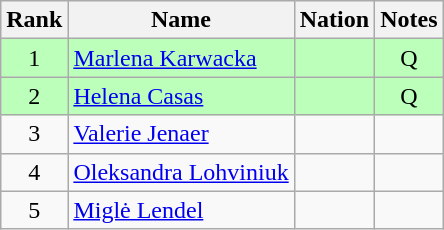<table class="wikitable sortable" style="text-align:center">
<tr>
<th>Rank</th>
<th>Name</th>
<th>Nation</th>
<th>Notes</th>
</tr>
<tr bgcolor=bbffbb>
<td>1</td>
<td align=left><a href='#'>Marlena Karwacka</a></td>
<td align=left></td>
<td>Q</td>
</tr>
<tr bgcolor=bbffbb>
<td>2</td>
<td align=left><a href='#'>Helena Casas</a></td>
<td align=left></td>
<td>Q</td>
</tr>
<tr>
<td>3</td>
<td align=left><a href='#'>Valerie Jenaer</a></td>
<td align=left></td>
<td></td>
</tr>
<tr>
<td>4</td>
<td align=left><a href='#'>Oleksandra Lohviniuk</a></td>
<td align=left></td>
<td></td>
</tr>
<tr>
<td>5</td>
<td align=left><a href='#'>Miglė Lendel</a></td>
<td align=left></td>
<td></td>
</tr>
</table>
